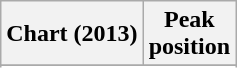<table class="wikitable sortable plainrowheaders">
<tr>
<th scope="col">Chart (2013)</th>
<th scope="col" sort-data-type="number">Peak<br>position</th>
</tr>
<tr>
</tr>
<tr>
</tr>
<tr>
</tr>
<tr>
</tr>
<tr>
</tr>
<tr>
</tr>
</table>
